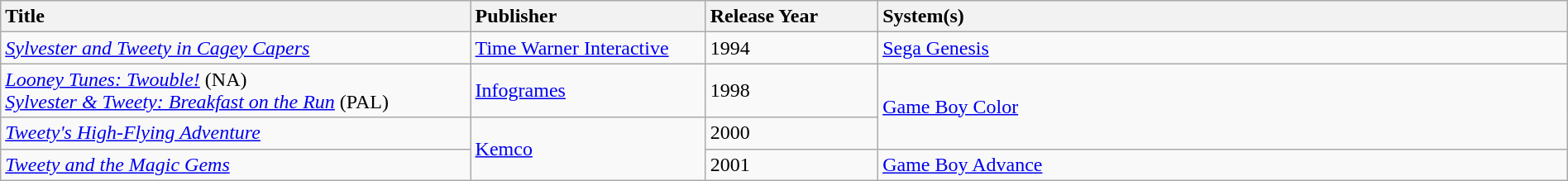<table class="wikitable sortable" style="width: 100%;">
<tr>
<th style="width:30%; text-align:left;">Title</th>
<th style="width:15%; text-align:left;">Publisher</th>
<th style="width:11%; text-align:left;">Release Year</th>
<th style="width:44%; text-align:left;">System(s)</th>
</tr>
<tr>
<td><em><a href='#'>Sylvester and Tweety in Cagey Capers</a></em></td>
<td><a href='#'>Time Warner Interactive</a></td>
<td>1994</td>
<td><a href='#'>Sega Genesis</a></td>
</tr>
<tr>
<td><em><a href='#'>Looney Tunes: Twouble!</a></em> (NA)<br><em><a href='#'>Sylvester & Tweety: Breakfast on the Run</a></em> (PAL)</td>
<td><a href='#'>Infogrames</a></td>
<td>1998</td>
<td rowspan="2"><a href='#'>Game Boy Color</a></td>
</tr>
<tr>
<td><em><a href='#'>Tweety's High-Flying Adventure</a></em></td>
<td rowspan="2"><a href='#'>Kemco</a></td>
<td>2000</td>
</tr>
<tr>
<td><em><a href='#'>Tweety and the Magic Gems</a></em></td>
<td>2001</td>
<td><a href='#'>Game Boy Advance</a></td>
</tr>
</table>
